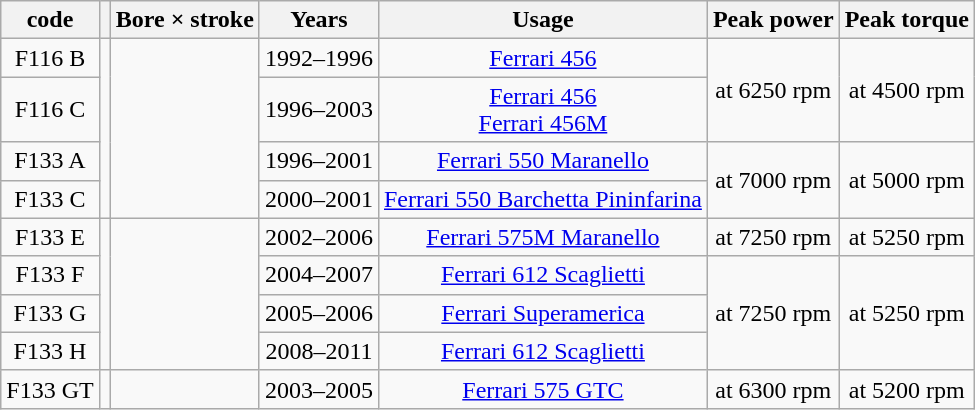<table class="wikitable" style="text-align: center;">
<tr>
<th> code</th>
<th></th>
<th>Bore × stroke</th>
<th>Years</th>
<th>Usage</th>
<th>Peak power</th>
<th>Peak torque</th>
</tr>
<tr>
<td>F116 B</td>
<td rowspan="4"></td>
<td rowspan="4"> <br> </td>
<td>1992–1996</td>
<td><a href='#'>Ferrari 456</a></td>
<td rowspan="2"> at 6250 rpm</td>
<td rowspan="2"> at 4500 rpm</td>
</tr>
<tr>
<td>F116 C</td>
<td>1996–2003</td>
<td><a href='#'>Ferrari 456</a><br><a href='#'>Ferrari 456M</a></td>
</tr>
<tr>
<td>F133 A</td>
<td>1996–2001</td>
<td><a href='#'>Ferrari 550 Maranello</a></td>
<td rowspan="2"> at 7000 rpm</td>
<td rowspan="2"> at 5000 rpm</td>
</tr>
<tr>
<td>F133 C</td>
<td>2000–2001</td>
<td><a href='#'>Ferrari 550 Barchetta Pininfarina</a></td>
</tr>
<tr>
<td>F133 E</td>
<td rowspan="4"></td>
<td rowspan="4"> <br> </td>
<td>2002–2006</td>
<td><a href='#'>Ferrari 575M Maranello</a></td>
<td> at 7250 rpm</td>
<td> at 5250 rpm</td>
</tr>
<tr>
<td>F133 F</td>
<td>2004–2007</td>
<td><a href='#'>Ferrari 612 Scaglietti</a></td>
<td rowspan="3"> at 7250 rpm</td>
<td rowspan="3"> at 5250 rpm</td>
</tr>
<tr>
<td>F133 G</td>
<td>2005–2006</td>
<td><a href='#'>Ferrari Superamerica</a></td>
</tr>
<tr>
<td>F133 H</td>
<td>2008–2011</td>
<td><a href='#'>Ferrari 612 Scaglietti</a></td>
</tr>
<tr>
<td>F133 GT</td>
<td></td>
<td> <br> </td>
<td>2003–2005</td>
<td><a href='#'>Ferrari 575 GTC</a></td>
<td> at 6300 rpm</td>
<td> at 5200 rpm</td>
</tr>
</table>
